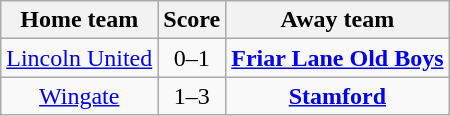<table class="wikitable" style="text-align: center">
<tr>
<th>Home team</th>
<th>Score</th>
<th>Away team</th>
</tr>
<tr>
<td><a href='#'>Lincoln United</a></td>
<td>0–1</td>
<td><strong><a href='#'>Friar Lane Old Boys</a></strong></td>
</tr>
<tr>
<td><a href='#'>Wingate</a></td>
<td>1–3</td>
<td><strong><a href='#'>Stamford</a></strong></td>
</tr>
</table>
